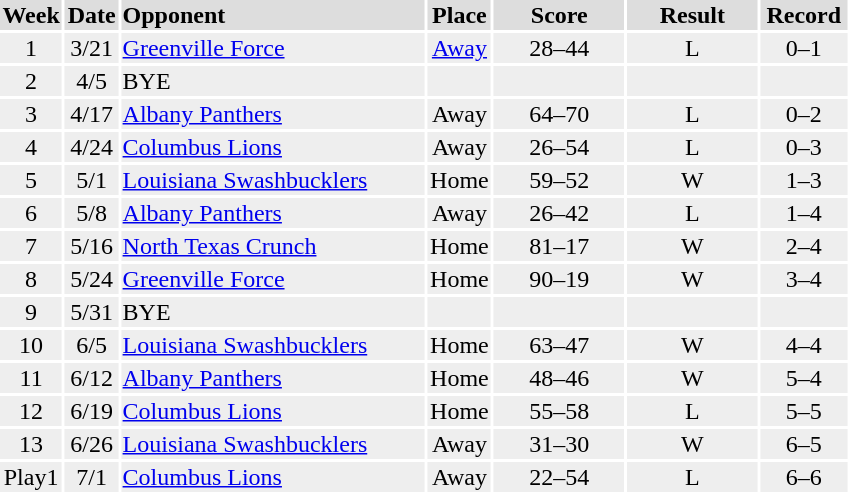<table width=45%>
<tr>
<th colspan=8></th>
</tr>
<tr bgcolor="#dddddd">
<th width=5%>Week</th>
<th width=5%><strong>Date</strong></th>
<td width=35%><strong>Opponent</strong></td>
<th width=5%><strong>Place</strong></th>
<th width=15%><strong>Score</strong></th>
<th width=15%><strong>Result</strong></th>
<th width=10%><strong>Record</strong></th>
</tr>
<tr bgcolor="#eeeeee">
<td align=center>1</td>
<td align=center>3/21</td>
<td><a href='#'>Greenville Force</a></td>
<td align=center><a href='#'>Away</a></td>
<td align=center>28–44</td>
<td align=center>L</td>
<td align=center>0–1</td>
</tr>
<tr bgcolor="#eeeeee">
<td align=center>2</td>
<td align=center>4/5</td>
<td>BYE</td>
<td align=center></td>
<td align=center></td>
<td align=center></td>
<td align=center></td>
</tr>
<tr bgcolor="#eeeeee">
<td align=center>3</td>
<td align=center>4/17</td>
<td><a href='#'>Albany Panthers</a></td>
<td align=center>Away</td>
<td align=center>64–70</td>
<td align=center>L</td>
<td align=center>0–2</td>
</tr>
<tr bgcolor="#eeeeee">
<td align=center>4</td>
<td align=center>4/24</td>
<td><a href='#'>Columbus Lions</a></td>
<td align=center>Away</td>
<td align=center>26–54</td>
<td align=center>L</td>
<td align=center>0–3</td>
</tr>
<tr bgcolor="#eeeeee">
<td align=center>5</td>
<td align=center>5/1</td>
<td><a href='#'>Louisiana Swashbucklers</a></td>
<td align=center>Home</td>
<td align=center>59–52</td>
<td align=center>W</td>
<td align=center>1–3</td>
</tr>
<tr bgcolor="#eeeeee">
<td align=center>6</td>
<td align=center>5/8</td>
<td><a href='#'>Albany Panthers</a></td>
<td align=center>Away</td>
<td align=center>26–42</td>
<td align=center>L</td>
<td align=center>1–4</td>
</tr>
<tr bgcolor="#eeeeee">
<td align=center>7</td>
<td align=center>5/16</td>
<td><a href='#'>North Texas Crunch</a></td>
<td align=center>Home</td>
<td align=center>81–17</td>
<td align=center>W</td>
<td align=center>2–4</td>
</tr>
<tr bgcolor="#eeeeee">
<td align=center>8</td>
<td align=center>5/24</td>
<td><a href='#'>Greenville Force</a></td>
<td align=center>Home</td>
<td align=center>90–19</td>
<td align=center>W</td>
<td align=center>3–4</td>
</tr>
<tr bgcolor="#eeeeee">
<td align=center>9</td>
<td align=center>5/31</td>
<td>BYE</td>
<td align=center></td>
<td align=center></td>
<td align=center></td>
<td align=center></td>
</tr>
<tr bgcolor="#eeeeee">
<td align=center>10</td>
<td align=center>6/5</td>
<td><a href='#'>Louisiana Swashbucklers</a></td>
<td align=center>Home</td>
<td align=center>63–47</td>
<td align=center>W</td>
<td align=center>4–4</td>
</tr>
<tr bgcolor="#eeeeee">
<td align=center>11</td>
<td align=center>6/12</td>
<td><a href='#'>Albany Panthers</a></td>
<td align=center>Home</td>
<td align=center>48–46</td>
<td align=center>W</td>
<td align=center>5–4</td>
</tr>
<tr bgcolor="#eeeeee">
<td align=center>12</td>
<td align=center>6/19</td>
<td><a href='#'>Columbus Lions</a></td>
<td align=center>Home</td>
<td align=center>55–58</td>
<td align=center>L</td>
<td align=center>5–5</td>
</tr>
<tr bgcolor="#eeeeee">
<td align=center>13</td>
<td align=center>6/26</td>
<td><a href='#'>Louisiana Swashbucklers</a></td>
<td align=center>Away</td>
<td align=center>31–30</td>
<td align=center>W</td>
<td align=center>6–5</td>
</tr>
<tr bgcolor="#eeeeee">
<td align=center>Play1</td>
<td align=center>7/1</td>
<td><a href='#'>Columbus Lions</a></td>
<td align=center>Away</td>
<td align=center>22–54</td>
<td align=center>L</td>
<td align=center>6–6</td>
</tr>
</table>
